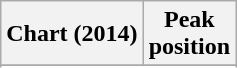<table class="wikitable">
<tr>
<th>Chart (2014)</th>
<th>Peak<br>position</th>
</tr>
<tr>
</tr>
<tr>
</tr>
</table>
